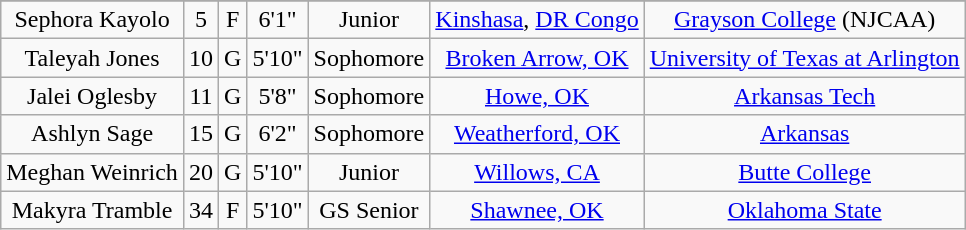<table class="wikitable sortable" style="text-align: center">
<tr align=center>
</tr>
<tr>
<td>Sephora Kayolo</td>
<td>5</td>
<td>F</td>
<td>6'1"</td>
<td>Junior</td>
<td><a href='#'>Kinshasa</a>, <a href='#'>DR Congo</a></td>
<td><a href='#'>Grayson College</a> (NJCAA)</td>
</tr>
<tr>
<td>Taleyah Jones</td>
<td>10</td>
<td>G</td>
<td>5'10"</td>
<td>Sophomore</td>
<td><a href='#'>Broken Arrow, OK</a></td>
<td><a href='#'>University of Texas at Arlington</a></td>
</tr>
<tr>
<td>Jalei Oglesby</td>
<td>11</td>
<td>G</td>
<td>5'8"</td>
<td> Sophomore</td>
<td><a href='#'>Howe, OK</a></td>
<td><a href='#'>Arkansas Tech</a></td>
</tr>
<tr>
<td>Ashlyn Sage</td>
<td>15</td>
<td>G</td>
<td>6'2"</td>
<td> Sophomore</td>
<td><a href='#'>Weatherford, OK</a></td>
<td><a href='#'>Arkansas</a></td>
</tr>
<tr>
<td>Meghan Weinrich</td>
<td>20</td>
<td>G</td>
<td>5'10"</td>
<td>Junior</td>
<td><a href='#'>Willows, CA</a></td>
<td><a href='#'>Butte College</a></td>
</tr>
<tr>
<td>Makyra Tramble</td>
<td>34</td>
<td>F</td>
<td>5'10"</td>
<td>GS Senior</td>
<td><a href='#'>Shawnee, OK</a></td>
<td><a href='#'>Oklahoma State</a></td>
</tr>
</table>
